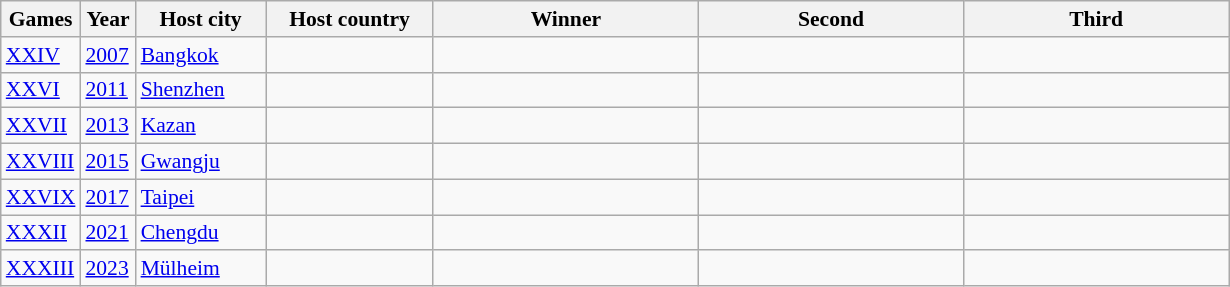<table class=wikitable style=font-size:90%;>
<tr>
<th width=40>Games</th>
<th width=30>Year</th>
<th width=80>Host city</th>
<th width=105>Host country</th>
<th width=170>Winner</th>
<th width=170>Second</th>
<th width=170>Third</th>
</tr>
<tr>
<td><a href='#'>XXIV</a></td>
<td><a href='#'>2007</a></td>
<td><a href='#'>Bangkok</a></td>
<td></td>
<td></td>
<td></td>
<td></td>
</tr>
<tr>
<td><a href='#'>XXVI</a></td>
<td><a href='#'>2011</a></td>
<td><a href='#'>Shenzhen</a></td>
<td></td>
<td></td>
<td></td>
<td></td>
</tr>
<tr>
<td><a href='#'>XXVII</a></td>
<td><a href='#'>2013</a></td>
<td><a href='#'>Kazan</a></td>
<td></td>
<td></td>
<td></td>
<td></td>
</tr>
<tr>
<td><a href='#'>XXVIII</a></td>
<td><a href='#'>2015</a></td>
<td><a href='#'>Gwangju</a></td>
<td></td>
<td></td>
<td></td>
<td></td>
</tr>
<tr>
<td><a href='#'>XXVIX</a></td>
<td><a href='#'>2017</a></td>
<td><a href='#'>Taipei</a></td>
<td></td>
<td></td>
<td></td>
<td></td>
</tr>
<tr>
<td><a href='#'>XXXII</a></td>
<td><a href='#'>2021</a></td>
<td><a href='#'>Chengdu</a></td>
<td></td>
<td></td>
<td></td>
<td></td>
</tr>
<tr>
<td><a href='#'>XXXIII</a></td>
<td><a href='#'>2023</a></td>
<td><a href='#'>Mülheim</a></td>
<td></td>
<td></td>
<td></td>
</tr>
</table>
